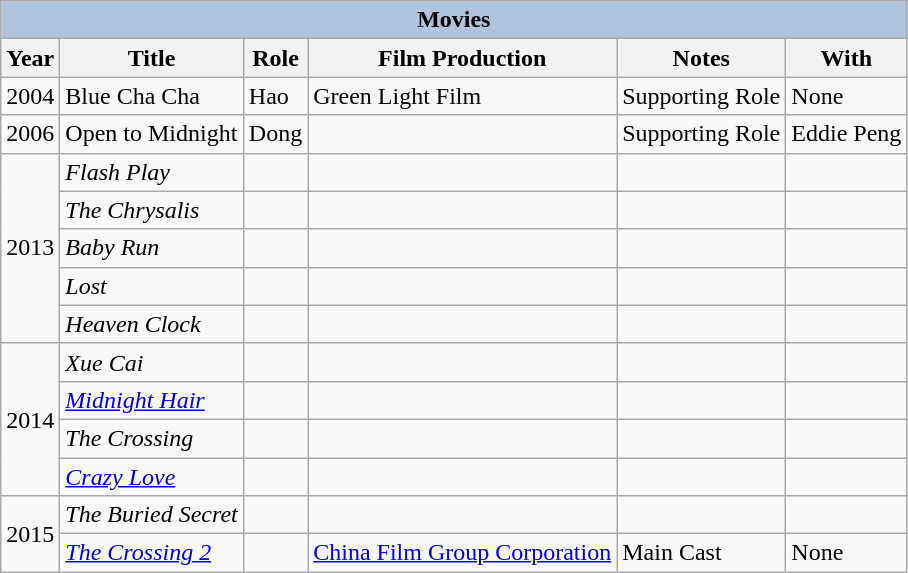<table class="wikitable">
<tr>
<th colspan="6" style="background: LightSteelBlue;">Movies</th>
</tr>
<tr>
<th>Year</th>
<th>Title</th>
<th>Role</th>
<th>Film Production</th>
<th>Notes</th>
<th>With</th>
</tr>
<tr>
<td>2004</td>
<td>Blue Cha Cha</td>
<td>Hao</td>
<td>Green Light Film</td>
<td>Supporting Role</td>
<td>None</td>
</tr>
<tr>
<td>2006</td>
<td>Open to Midnight</td>
<td>Dong</td>
<td></td>
<td>Supporting Role</td>
<td>Eddie Peng</td>
</tr>
<tr>
<td rowspan=5>2013</td>
<td><em>Flash Play</em></td>
<td></td>
<td></td>
<td></td>
<td></td>
</tr>
<tr>
<td><em>The Chrysalis</em></td>
<td></td>
<td></td>
<td></td>
<td></td>
</tr>
<tr>
<td><em>Baby Run</em></td>
<td></td>
<td></td>
<td></td>
<td></td>
</tr>
<tr>
<td><em>Lost</em></td>
<td></td>
<td></td>
<td></td>
<td></td>
</tr>
<tr>
<td><em>Heaven Clock</em></td>
<td></td>
<td></td>
<td></td>
<td></td>
</tr>
<tr>
<td rowspan=4>2014</td>
<td><em>Xue Cai</em></td>
<td></td>
<td></td>
<td></td>
<td></td>
</tr>
<tr>
<td><em><a href='#'>Midnight Hair</a></em></td>
<td></td>
<td></td>
<td></td>
<td></td>
</tr>
<tr>
<td><em>The Crossing</em></td>
<td></td>
<td></td>
<td></td>
<td></td>
</tr>
<tr>
<td><em><a href='#'>Crazy Love</a></em></td>
<td></td>
<td></td>
<td></td>
<td></td>
</tr>
<tr>
<td rowspan="2">2015</td>
<td><em>The Buried Secret</em></td>
<td></td>
<td></td>
<td></td>
<td></td>
</tr>
<tr>
<td><em><a href='#'>The Crossing 2</a></em></td>
<td></td>
<td><a href='#'>China Film Group Corporation</a></td>
<td>Main Cast</td>
<td>None</td>
</tr>
</table>
